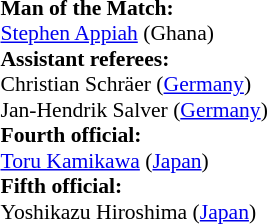<table width=50% style="font-size: 90%">
<tr>
<td><br><strong>Man of the Match:</strong>
<br><a href='#'>Stephen Appiah</a> (Ghana)<br><strong>Assistant referees:</strong>
<br>Christian Schräer (<a href='#'>Germany</a>)
<br>Jan-Hendrik Salver (<a href='#'>Germany</a>)
<br><strong>Fourth official:</strong>
<br><a href='#'>Toru Kamikawa</a> (<a href='#'>Japan</a>)
<br><strong>Fifth official:</strong>
<br>Yoshikazu Hiroshima (<a href='#'>Japan</a>)</td>
</tr>
</table>
